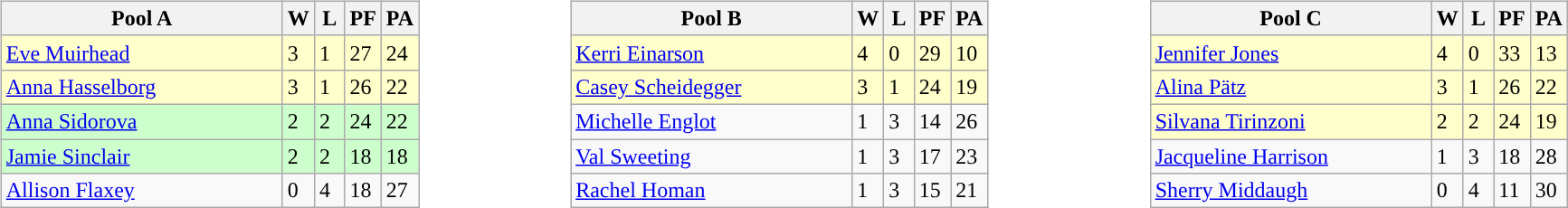<table>
<tr>
<td valign=top width=10%><br><table class=wikitable>
<tr>
<th width=200>Pool A</th>
<th width=15>W</th>
<th width=15>L</th>
<th width=15>PF</th>
<th width=15>PA</th>
</tr>
<tr style="background:#ffffcc;">
<td> <a href='#'>Eve Muirhead</a></td>
<td>3</td>
<td>1</td>
<td>27</td>
<td>24</td>
</tr>
<tr style="background:#ffffcc;">
<td> <a href='#'>Anna Hasselborg</a></td>
<td>3</td>
<td>1</td>
<td>26</td>
<td>22</td>
</tr>
<tr style="background:#ccffcc;">
<td> <a href='#'>Anna Sidorova</a></td>
<td>2</td>
<td>2</td>
<td>24</td>
<td>22</td>
</tr>
<tr style="background:#ccffcc;">
<td> <a href='#'>Jamie Sinclair</a></td>
<td>2</td>
<td>2</td>
<td>18</td>
<td>18</td>
</tr>
<tr>
<td> <a href='#'>Allison Flaxey</a></td>
<td>0</td>
<td>4</td>
<td>18</td>
<td>27</td>
</tr>
</table>
</td>
<td valign=top width=10%><br><table class=wikitable>
<tr>
<th width=200>Pool B</th>
<th width=15>W</th>
<th width=15>L</th>
<th width=15>PF</th>
<th width=15>PA</th>
</tr>
<tr style="background:#ffffcc;">
<td> <a href='#'>Kerri Einarson</a></td>
<td>4</td>
<td>0</td>
<td>29</td>
<td>10</td>
</tr>
<tr style="background:#ffffcc;">
<td> <a href='#'>Casey Scheidegger</a></td>
<td>3</td>
<td>1</td>
<td>24</td>
<td>19</td>
</tr>
<tr>
<td> <a href='#'>Michelle Englot</a></td>
<td>1</td>
<td>3</td>
<td>14</td>
<td>26</td>
</tr>
<tr>
<td> <a href='#'>Val Sweeting</a></td>
<td>1</td>
<td>3</td>
<td>17</td>
<td>23</td>
</tr>
<tr>
<td> <a href='#'>Rachel Homan</a></td>
<td>1</td>
<td>3</td>
<td>15</td>
<td>21</td>
</tr>
</table>
</td>
<td valign=top width=10%><br><table class=wikitable>
<tr>
<th width=200>Pool C</th>
<th width=15>W</th>
<th width=15>L</th>
<th width=15>PF</th>
<th width=15>PA</th>
</tr>
<tr style="background:#ffffcc;">
<td> <a href='#'>Jennifer Jones</a></td>
<td>4</td>
<td>0</td>
<td>33</td>
<td>13</td>
</tr>
<tr style="background:#ffffcc;">
<td> <a href='#'>Alina Pätz</a></td>
<td>3</td>
<td>1</td>
<td>26</td>
<td>22</td>
</tr>
<tr style="background:#ffffcc;">
<td> <a href='#'>Silvana Tirinzoni</a></td>
<td>2</td>
<td>2</td>
<td>24</td>
<td>19</td>
</tr>
<tr>
<td> <a href='#'>Jacqueline Harrison</a></td>
<td>1</td>
<td>3</td>
<td>18</td>
<td>28</td>
</tr>
<tr>
<td> <a href='#'>Sherry Middaugh</a></td>
<td>0</td>
<td>4</td>
<td>11</td>
<td>30</td>
</tr>
</table>
</td>
</tr>
</table>
